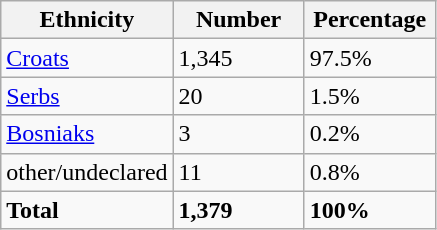<table class="wikitable">
<tr>
<th width="100px">Ethnicity</th>
<th width="80px">Number</th>
<th width="80px">Percentage</th>
</tr>
<tr>
<td><a href='#'>Croats</a></td>
<td>1,345</td>
<td>97.5%</td>
</tr>
<tr>
<td><a href='#'>Serbs</a></td>
<td>20</td>
<td>1.5%</td>
</tr>
<tr>
<td><a href='#'>Bosniaks</a></td>
<td>3</td>
<td>0.2%</td>
</tr>
<tr>
<td>other/undeclared</td>
<td>11</td>
<td>0.8%</td>
</tr>
<tr>
<td><strong>Total</strong></td>
<td><strong>1,379</strong></td>
<td><strong>100%</strong></td>
</tr>
</table>
